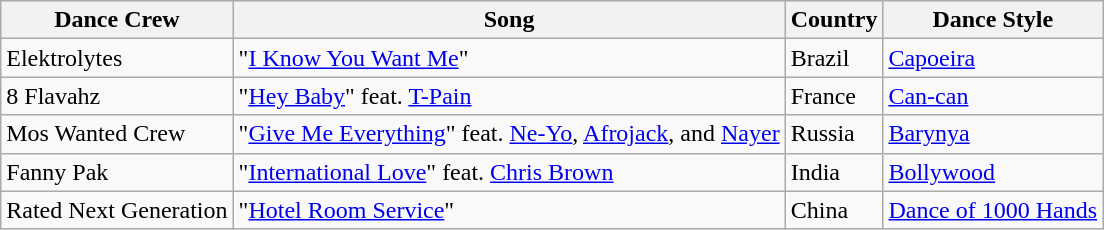<table class="wikitable">
<tr>
<th>Dance Crew</th>
<th>Song</th>
<th>Country</th>
<th>Dance Style</th>
</tr>
<tr>
<td>Elektrolytes</td>
<td>"<a href='#'>I Know You Want Me</a>"</td>
<td>Brazil</td>
<td><a href='#'>Capoeira</a></td>
</tr>
<tr>
<td>8 Flavahz</td>
<td>"<a href='#'>Hey Baby</a>" feat. <a href='#'>T-Pain</a></td>
<td>France</td>
<td><a href='#'>Can-can</a></td>
</tr>
<tr>
<td>Mos Wanted Crew</td>
<td>"<a href='#'>Give Me Everything</a>" feat. <a href='#'>Ne-Yo</a>, <a href='#'>Afrojack</a>, and <a href='#'>Nayer</a></td>
<td>Russia</td>
<td><a href='#'>Barynya</a></td>
</tr>
<tr>
<td>Fanny Pak</td>
<td>"<a href='#'>International Love</a>" feat. <a href='#'>Chris Brown</a></td>
<td>India</td>
<td><a href='#'>Bollywood</a></td>
</tr>
<tr>
<td>Rated Next Generation</td>
<td>"<a href='#'>Hotel Room Service</a>"</td>
<td>China</td>
<td><a href='#'>Dance of 1000 Hands</a></td>
</tr>
</table>
